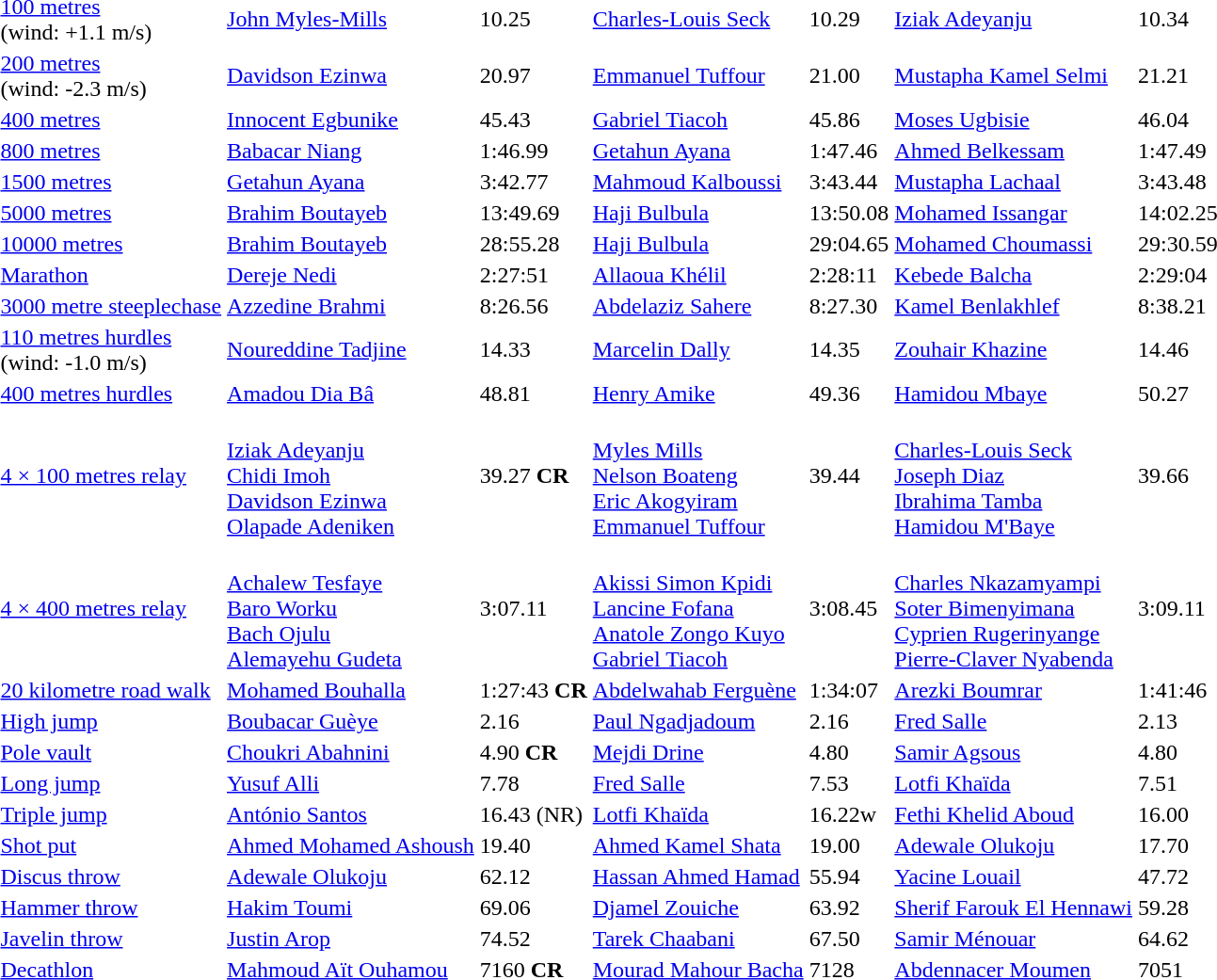<table>
<tr>
<td><a href='#'>100 metres</a><br>(wind: +1.1 m/s)</td>
<td><a href='#'>John Myles-Mills</a><br> </td>
<td>10.25</td>
<td><a href='#'>Charles-Louis Seck</a><br> </td>
<td>10.29</td>
<td><a href='#'>Iziak Adeyanju</a><br> </td>
<td>10.34</td>
</tr>
<tr>
<td><a href='#'>200 metres</a><br>(wind: -2.3 m/s)</td>
<td><a href='#'>Davidson Ezinwa</a><br> </td>
<td>20.97</td>
<td><a href='#'>Emmanuel Tuffour</a><br> </td>
<td>21.00</td>
<td><a href='#'>Mustapha Kamel Selmi</a><br> </td>
<td>21.21</td>
</tr>
<tr>
<td><a href='#'>400 metres</a></td>
<td><a href='#'>Innocent Egbunike</a><br> </td>
<td>45.43</td>
<td><a href='#'>Gabriel Tiacoh</a><br> </td>
<td>45.86</td>
<td><a href='#'>Moses Ugbisie</a><br> </td>
<td>46.04</td>
</tr>
<tr>
<td><a href='#'>800 metres</a></td>
<td><a href='#'>Babacar Niang</a><br> </td>
<td>1:46.99</td>
<td><a href='#'>Getahun Ayana</a><br> </td>
<td>1:47.46</td>
<td><a href='#'>Ahmed Belkessam</a><br> </td>
<td>1:47.49</td>
</tr>
<tr>
<td><a href='#'>1500 metres</a></td>
<td><a href='#'>Getahun Ayana</a><br> </td>
<td>3:42.77</td>
<td><a href='#'>Mahmoud Kalboussi</a><br> </td>
<td>3:43.44</td>
<td><a href='#'>Mustapha Lachaal</a><br> </td>
<td>3:43.48</td>
</tr>
<tr>
<td><a href='#'>5000 metres</a></td>
<td><a href='#'>Brahim Boutayeb</a><br> </td>
<td>13:49.69</td>
<td><a href='#'>Haji Bulbula</a><br> </td>
<td>13:50.08</td>
<td><a href='#'>Mohamed Issangar</a><br> </td>
<td>14:02.25</td>
</tr>
<tr>
<td><a href='#'>10000 metres</a></td>
<td><a href='#'>Brahim Boutayeb</a><br> </td>
<td>28:55.28</td>
<td><a href='#'>Haji Bulbula</a><br> </td>
<td>29:04.65</td>
<td><a href='#'>Mohamed Choumassi</a><br> </td>
<td>29:30.59</td>
</tr>
<tr>
<td><a href='#'>Marathon</a></td>
<td><a href='#'>Dereje Nedi</a><br> </td>
<td>2:27:51</td>
<td><a href='#'>Allaoua Khélil</a><br> </td>
<td>2:28:11</td>
<td><a href='#'>Kebede Balcha</a><br> </td>
<td>2:29:04</td>
</tr>
<tr>
<td><a href='#'>3000 metre steeplechase</a></td>
<td><a href='#'>Azzedine Brahmi</a><br> </td>
<td>8:26.56</td>
<td><a href='#'>Abdelaziz Sahere</a><br> </td>
<td>8:27.30</td>
<td><a href='#'>Kamel Benlakhlef</a><br> </td>
<td>8:38.21</td>
</tr>
<tr>
<td><a href='#'>110 metres hurdles</a><br>(wind: -1.0 m/s)</td>
<td><a href='#'>Noureddine Tadjine</a><br> </td>
<td>14.33</td>
<td><a href='#'>Marcelin Dally</a><br> </td>
<td>14.35</td>
<td><a href='#'>Zouhair Khazine</a><br> </td>
<td>14.46</td>
</tr>
<tr>
<td><a href='#'>400 metres hurdles</a></td>
<td><a href='#'>Amadou Dia Bâ</a><br> </td>
<td>48.81</td>
<td><a href='#'>Henry Amike</a><br> </td>
<td>49.36</td>
<td><a href='#'>Hamidou Mbaye</a><br> </td>
<td>50.27</td>
</tr>
<tr>
<td><a href='#'>4 × 100 metres relay</a></td>
<td><br><a href='#'>Iziak Adeyanju</a><br><a href='#'>Chidi Imoh</a><br><a href='#'>Davidson Ezinwa</a><br><a href='#'>Olapade Adeniken</a></td>
<td>39.27 <strong>CR</strong></td>
<td><br><a href='#'>Myles Mills</a><br><a href='#'>Nelson Boateng</a><br><a href='#'>Eric Akogyiram</a><br><a href='#'>Emmanuel Tuffour</a></td>
<td>39.44</td>
<td><br><a href='#'>Charles-Louis Seck</a><br><a href='#'>Joseph Diaz</a><br><a href='#'>Ibrahima Tamba</a><br><a href='#'>Hamidou M'Baye</a></td>
<td>39.66</td>
</tr>
<tr>
<td><a href='#'>4 × 400 metres relay</a></td>
<td><br><a href='#'>Achalew Tesfaye</a><br><a href='#'>Baro Worku</a><br><a href='#'>Bach Ojulu</a><br><a href='#'>Alemayehu Gudeta</a></td>
<td>3:07.11</td>
<td><br><a href='#'>Akissi Simon Kpidi</a><br><a href='#'>Lancine Fofana</a><br><a href='#'>Anatole Zongo Kuyo</a><br><a href='#'>Gabriel Tiacoh</a></td>
<td>3:08.45</td>
<td><br><a href='#'>Charles Nkazamyampi</a><br><a href='#'>Soter Bimenyimana</a><br><a href='#'>Cyprien Rugerinyange</a><br><a href='#'>Pierre-Claver Nyabenda</a></td>
<td>3:09.11</td>
</tr>
<tr>
<td><a href='#'>20 kilometre road walk</a></td>
<td><a href='#'>Mohamed Bouhalla</a><br> </td>
<td>1:27:43 <strong>CR</strong></td>
<td><a href='#'>Abdelwahab Ferguène</a><br> </td>
<td>1:34:07</td>
<td><a href='#'>Arezki Boumrar</a><br> </td>
<td>1:41:46</td>
</tr>
<tr>
<td><a href='#'>High jump</a></td>
<td><a href='#'>Boubacar Guèye</a><br> </td>
<td>2.16</td>
<td><a href='#'>Paul Ngadjadoum</a><br> </td>
<td>2.16</td>
<td><a href='#'>Fred Salle</a><br> </td>
<td>2.13</td>
</tr>
<tr>
<td><a href='#'>Pole vault</a></td>
<td><a href='#'>Choukri Abahnini</a><br> </td>
<td>4.90 <strong>CR</strong></td>
<td><a href='#'>Mejdi Drine</a><br> </td>
<td>4.80</td>
<td><a href='#'>Samir Agsous</a><br> </td>
<td>4.80</td>
</tr>
<tr>
<td><a href='#'>Long jump</a></td>
<td><a href='#'>Yusuf Alli</a><br> </td>
<td>7.78</td>
<td><a href='#'>Fred Salle</a><br> </td>
<td>7.53</td>
<td><a href='#'>Lotfi Khaïda</a><br> </td>
<td>7.51</td>
</tr>
<tr>
<td><a href='#'>Triple jump</a></td>
<td><a href='#'>António Santos</a><br> </td>
<td>16.43 (NR)</td>
<td><a href='#'>Lotfi Khaïda</a><br> </td>
<td>16.22w</td>
<td><a href='#'>Fethi Khelid Aboud</a><br> </td>
<td>16.00</td>
</tr>
<tr>
<td><a href='#'>Shot put</a></td>
<td><a href='#'>Ahmed Mohamed Ashoush</a><br> </td>
<td>19.40</td>
<td><a href='#'>Ahmed Kamel Shata</a><br> </td>
<td>19.00</td>
<td><a href='#'>Adewale Olukoju</a><br> </td>
<td>17.70</td>
</tr>
<tr>
<td><a href='#'>Discus throw</a></td>
<td><a href='#'>Adewale Olukoju</a><br> </td>
<td>62.12</td>
<td><a href='#'>Hassan Ahmed Hamad</a><br> </td>
<td>55.94</td>
<td><a href='#'>Yacine Louail</a><br> </td>
<td>47.72</td>
</tr>
<tr>
<td><a href='#'>Hammer throw</a></td>
<td><a href='#'>Hakim Toumi</a><br> </td>
<td>69.06</td>
<td><a href='#'>Djamel Zouiche</a><br> </td>
<td>63.92</td>
<td><a href='#'>Sherif Farouk El Hennawi</a><br> </td>
<td>59.28</td>
</tr>
<tr>
<td><a href='#'>Javelin throw</a></td>
<td><a href='#'>Justin Arop</a><br> </td>
<td>74.52</td>
<td><a href='#'>Tarek Chaabani</a><br> </td>
<td>67.50</td>
<td><a href='#'>Samir Ménouar</a><br> </td>
<td>64.62</td>
</tr>
<tr>
<td><a href='#'>Decathlon</a></td>
<td><a href='#'>Mahmoud Aït Ouhamou</a><br> </td>
<td>7160 <strong>CR</strong></td>
<td><a href='#'>Mourad Mahour Bacha</a><br> </td>
<td>7128</td>
<td><a href='#'>Abdennacer Moumen</a><br> </td>
<td>7051</td>
</tr>
</table>
